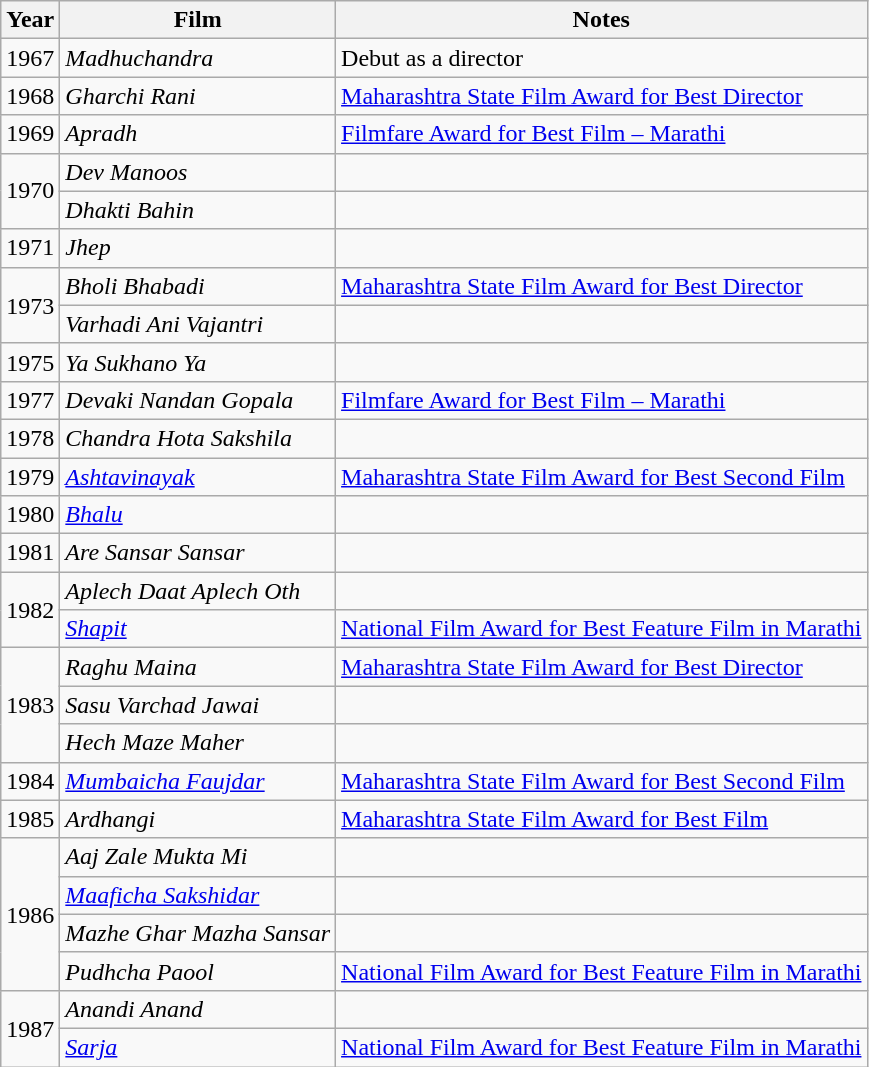<table class="wikitable">
<tr>
<th>Year</th>
<th>Film</th>
<th>Notes</th>
</tr>
<tr>
<td>1967</td>
<td><em>Madhuchandra</em></td>
<td>Debut as a director</td>
</tr>
<tr>
<td>1968</td>
<td><em>Gharchi Rani</em></td>
<td><a href='#'>Maharashtra State Film Award for Best Director</a></td>
</tr>
<tr>
<td>1969</td>
<td><em>Apradh</em></td>
<td><a href='#'>Filmfare Award for Best Film – Marathi</a></td>
</tr>
<tr>
<td rowspan="2">1970</td>
<td><em>Dev Manoos</em></td>
<td></td>
</tr>
<tr>
<td><em>Dhakti Bahin</em></td>
<td></td>
</tr>
<tr>
<td>1971</td>
<td><em>Jhep</em></td>
<td></td>
</tr>
<tr>
<td rowspan="2">1973</td>
<td><em>Bholi Bhabadi</em></td>
<td><a href='#'>Maharashtra State Film Award for Best Director</a></td>
</tr>
<tr>
<td><em>Varhadi Ani Vajantri</em></td>
<td></td>
</tr>
<tr>
<td>1975</td>
<td><em>Ya Sukhano Ya</em></td>
<td></td>
</tr>
<tr>
<td>1977</td>
<td><em>Devaki Nandan Gopala</em></td>
<td><a href='#'>Filmfare Award for Best Film – Marathi</a></td>
</tr>
<tr>
<td>1978</td>
<td><em>Chandra Hota Sakshila</em></td>
<td></td>
</tr>
<tr>
<td>1979</td>
<td><em><a href='#'>Ashtavinayak</a></em></td>
<td><a href='#'>Maharashtra State Film Award for Best Second Film</a></td>
</tr>
<tr>
<td>1980</td>
<td><em><a href='#'>Bhalu</a></em></td>
<td></td>
</tr>
<tr>
<td>1981</td>
<td><em>Are Sansar Sansar</em></td>
<td></td>
</tr>
<tr>
<td rowspan="2">1982</td>
<td><em>Aplech Daat Aplech Oth</em></td>
<td></td>
</tr>
<tr>
<td><em><a href='#'>Shapit</a></em></td>
<td><a href='#'>National Film Award for Best Feature Film in Marathi</a></td>
</tr>
<tr>
<td rowspan="3">1983</td>
<td><em>Raghu Maina</em></td>
<td><a href='#'>Maharashtra State Film Award for Best Director</a></td>
</tr>
<tr>
<td><em>Sasu Varchad Jawai</em></td>
<td></td>
</tr>
<tr>
<td><em>Hech Maze Maher</em></td>
<td></td>
</tr>
<tr>
<td>1984</td>
<td><em><a href='#'>Mumbaicha Faujdar</a></em></td>
<td><a href='#'>Maharashtra State Film Award for Best Second Film</a></td>
</tr>
<tr>
<td>1985</td>
<td><em>Ardhangi</em></td>
<td><a href='#'>Maharashtra State Film Award for Best Film</a></td>
</tr>
<tr>
<td rowspan="4">1986</td>
<td><em>Aaj Zale Mukta Mi</em></td>
<td></td>
</tr>
<tr>
<td><em><a href='#'>Maaficha Sakshidar</a></em></td>
<td></td>
</tr>
<tr>
<td><em>Mazhe Ghar Mazha Sansar</em></td>
<td></td>
</tr>
<tr>
<td><em>Pudhcha Paool</em></td>
<td><a href='#'>National Film Award for Best Feature Film in Marathi</a></td>
</tr>
<tr>
<td rowspan="2">1987</td>
<td><em>Anandi Anand</em></td>
<td></td>
</tr>
<tr>
<td><em><a href='#'>Sarja</a></em></td>
<td><a href='#'>National Film Award for Best Feature Film in Marathi</a></td>
</tr>
</table>
